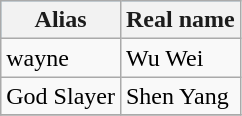<table class="wikitable">
<tr style="background:#87CEFA;">
<th style="color:#1C1C1C;">Alias</th>
<th style="color:#1C1C1C;">Real name</th>
</tr>
<tr>
<td>wayne</td>
<td>Wu Wei</td>
</tr>
<tr>
<td>God Slayer</td>
<td>Shen Yang</td>
</tr>
<tr>
</tr>
</table>
